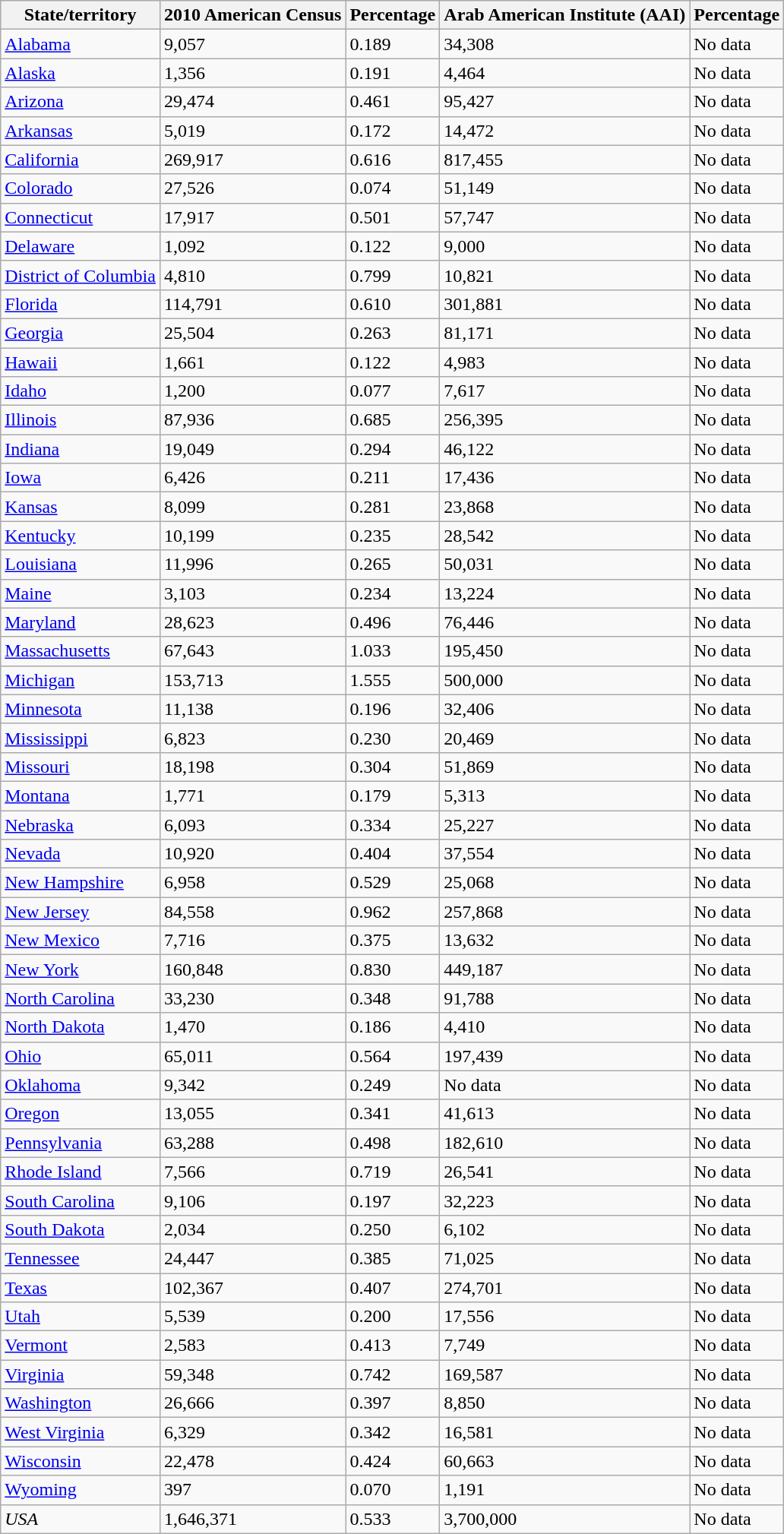<table class="wikitable sortable">
<tr>
<th>State/territory</th>
<th>2010 American Census</th>
<th>Percentage</th>
<th>Arab American Institute (AAI)</th>
<th>Percentage</th>
</tr>
<tr>
<td><a href='#'>Alabama</a></td>
<td>9,057</td>
<td>0.189</td>
<td>34,308</td>
<td>No data</td>
</tr>
<tr>
<td><a href='#'>Alaska</a></td>
<td>1,356</td>
<td>0.191</td>
<td>4,464</td>
<td>No data</td>
</tr>
<tr>
<td><a href='#'>Arizona</a></td>
<td>29,474</td>
<td>0.461</td>
<td>95,427</td>
<td>No data</td>
</tr>
<tr>
<td><a href='#'>Arkansas</a></td>
<td>5,019</td>
<td>0.172</td>
<td>14,472</td>
<td>No data</td>
</tr>
<tr>
<td><a href='#'>California</a></td>
<td>269,917</td>
<td>0.616</td>
<td>817,455</td>
<td>No data</td>
</tr>
<tr>
<td><a href='#'>Colorado</a></td>
<td>27,526</td>
<td>0.074</td>
<td>51,149</td>
<td>No data</td>
</tr>
<tr>
<td><a href='#'>Connecticut</a></td>
<td>17,917</td>
<td>0.501</td>
<td>57,747</td>
<td>No data</td>
</tr>
<tr>
<td><a href='#'>Delaware</a></td>
<td>1,092</td>
<td>0.122</td>
<td>9,000</td>
<td>No data</td>
</tr>
<tr>
<td><a href='#'>District of Columbia</a></td>
<td>4,810</td>
<td>0.799</td>
<td>10,821</td>
<td>No data</td>
</tr>
<tr>
<td><a href='#'>Florida</a></td>
<td>114,791</td>
<td>0.610</td>
<td>301,881</td>
<td>No data</td>
</tr>
<tr>
<td><a href='#'>Georgia</a></td>
<td>25,504</td>
<td>0.263</td>
<td>81,171</td>
<td>No data</td>
</tr>
<tr>
<td><a href='#'>Hawaii</a></td>
<td>1,661</td>
<td>0.122</td>
<td>4,983</td>
<td>No data</td>
</tr>
<tr>
<td><a href='#'>Idaho</a></td>
<td>1,200</td>
<td>0.077</td>
<td>7,617</td>
<td>No data</td>
</tr>
<tr>
<td><a href='#'>Illinois</a></td>
<td>87,936</td>
<td>0.685</td>
<td>256,395</td>
<td>No data</td>
</tr>
<tr>
<td><a href='#'>Indiana</a></td>
<td>19,049</td>
<td>0.294</td>
<td>46,122</td>
<td>No data</td>
</tr>
<tr>
<td><a href='#'>Iowa</a></td>
<td>6,426</td>
<td>0.211</td>
<td>17,436</td>
<td>No data</td>
</tr>
<tr>
<td><a href='#'>Kansas</a></td>
<td>8,099</td>
<td>0.281</td>
<td>23,868</td>
<td>No data</td>
</tr>
<tr>
<td><a href='#'>Kentucky</a></td>
<td>10,199</td>
<td>0.235</td>
<td>28,542</td>
<td>No data</td>
</tr>
<tr>
<td><a href='#'>Louisiana</a></td>
<td>11,996</td>
<td>0.265</td>
<td>50,031</td>
<td>No data</td>
</tr>
<tr>
<td><a href='#'>Maine</a></td>
<td>3,103</td>
<td>0.234</td>
<td>13,224</td>
<td>No data</td>
</tr>
<tr>
<td><a href='#'>Maryland</a></td>
<td>28,623</td>
<td>0.496</td>
<td>76,446</td>
<td>No data</td>
</tr>
<tr>
<td><a href='#'>Massachusetts</a></td>
<td>67,643</td>
<td>1.033</td>
<td>195,450</td>
<td>No data</td>
</tr>
<tr>
<td><a href='#'>Michigan</a></td>
<td>153,713</td>
<td>1.555</td>
<td>500,000</td>
<td>No data</td>
</tr>
<tr>
<td><a href='#'>Minnesota</a></td>
<td>11,138</td>
<td>0.196</td>
<td>32,406</td>
<td>No data</td>
</tr>
<tr>
<td><a href='#'>Mississippi</a></td>
<td>6,823</td>
<td>0.230</td>
<td>20,469</td>
<td>No data</td>
</tr>
<tr>
<td><a href='#'>Missouri</a></td>
<td>18,198</td>
<td>0.304</td>
<td>51,869</td>
<td>No data</td>
</tr>
<tr>
<td><a href='#'>Montana</a></td>
<td>1,771</td>
<td>0.179</td>
<td>5,313</td>
<td>No data</td>
</tr>
<tr>
<td><a href='#'>Nebraska</a></td>
<td>6,093</td>
<td>0.334</td>
<td>25,227</td>
<td>No data</td>
</tr>
<tr>
<td><a href='#'>Nevada</a></td>
<td>10,920</td>
<td>0.404</td>
<td>37,554</td>
<td>No data</td>
</tr>
<tr>
<td><a href='#'>New Hampshire</a></td>
<td>6,958</td>
<td>0.529</td>
<td>25,068</td>
<td>No data</td>
</tr>
<tr>
<td><a href='#'>New Jersey</a></td>
<td>84,558</td>
<td>0.962</td>
<td>257,868</td>
<td>No data</td>
</tr>
<tr>
<td><a href='#'>New Mexico</a></td>
<td>7,716</td>
<td>0.375</td>
<td>13,632</td>
<td>No data</td>
</tr>
<tr>
<td><a href='#'>New York</a></td>
<td>160,848</td>
<td>0.830</td>
<td>449,187</td>
<td>No data</td>
</tr>
<tr>
<td><a href='#'>North Carolina</a></td>
<td>33,230</td>
<td>0.348</td>
<td>91,788</td>
<td>No data</td>
</tr>
<tr>
<td><a href='#'>North Dakota</a></td>
<td>1,470</td>
<td>0.186</td>
<td>4,410</td>
<td>No data</td>
</tr>
<tr>
<td><a href='#'>Ohio</a></td>
<td>65,011</td>
<td>0.564</td>
<td>197,439</td>
<td>No data</td>
</tr>
<tr>
<td><a href='#'>Oklahoma</a></td>
<td>9,342</td>
<td>0.249</td>
<td>No data</td>
<td>No data</td>
</tr>
<tr>
<td><a href='#'>Oregon</a></td>
<td>13,055</td>
<td>0.341</td>
<td>41,613</td>
<td>No data</td>
</tr>
<tr>
<td><a href='#'>Pennsylvania</a></td>
<td>63,288</td>
<td>0.498</td>
<td>182,610</td>
<td>No data</td>
</tr>
<tr>
<td><a href='#'>Rhode Island</a></td>
<td>7,566</td>
<td>0.719</td>
<td>26,541</td>
<td>No data</td>
</tr>
<tr>
<td><a href='#'>South Carolina</a></td>
<td>9,106</td>
<td>0.197</td>
<td>32,223</td>
<td>No data</td>
</tr>
<tr>
<td><a href='#'>South Dakota</a></td>
<td>2,034</td>
<td>0.250</td>
<td>6,102</td>
<td>No data</td>
</tr>
<tr>
<td><a href='#'>Tennessee</a></td>
<td>24,447</td>
<td>0.385</td>
<td>71,025</td>
<td>No data</td>
</tr>
<tr>
<td><a href='#'>Texas</a></td>
<td>102,367</td>
<td>0.407</td>
<td>274,701</td>
<td>No data</td>
</tr>
<tr>
<td><a href='#'>Utah</a></td>
<td>5,539</td>
<td>0.200</td>
<td>17,556</td>
<td>No data</td>
</tr>
<tr>
<td><a href='#'>Vermont</a></td>
<td>2,583</td>
<td>0.413</td>
<td>7,749</td>
<td>No data</td>
</tr>
<tr>
<td><a href='#'>Virginia</a></td>
<td>59,348</td>
<td>0.742</td>
<td>169,587</td>
<td>No data</td>
</tr>
<tr>
<td><a href='#'>Washington</a></td>
<td>26,666</td>
<td>0.397</td>
<td>8,850</td>
<td>No data</td>
</tr>
<tr>
<td><a href='#'>West Virginia</a></td>
<td>6,329</td>
<td>0.342</td>
<td>16,581</td>
<td>No data</td>
</tr>
<tr>
<td><a href='#'>Wisconsin</a></td>
<td>22,478</td>
<td>0.424</td>
<td>60,663</td>
<td>No data</td>
</tr>
<tr>
<td><a href='#'>Wyoming</a></td>
<td>397</td>
<td>0.070</td>
<td>1,191</td>
<td>No data</td>
</tr>
<tr>
<td><em>USA</em></td>
<td>1,646,371</td>
<td>0.533</td>
<td>3,700,000</td>
<td>No data</td>
</tr>
</table>
